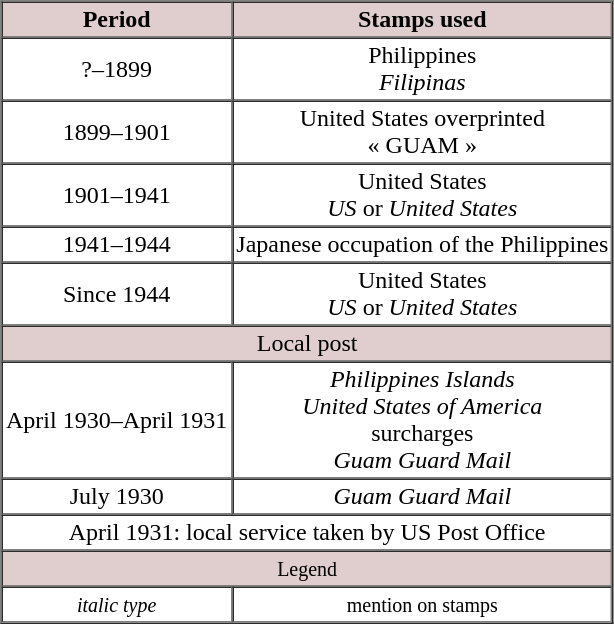<table border="1" cellpadding="2" cellspacing="0" style="text-align:center">
<tr>
<th style="background:#E0CECE">Period</th>
<th style="background:#E0CECE">Stamps used</th>
</tr>
<tr>
<td>?–1899</td>
<td>Philippines<br><em>Filipinas</em></td>
</tr>
<tr>
<td>1899–1901</td>
<td>United States overprinted<br>« GUAM »</td>
</tr>
<tr>
<td>1901–1941</td>
<td>United States<br><em>US</em> or <em>United States</em></td>
</tr>
<tr>
<td>1941–1944</td>
<td>Japanese occupation of the Philippines</td>
</tr>
<tr>
<td>Since 1944</td>
<td>United States<br> <em>US</em> or <em>United States</em></td>
</tr>
<tr>
<td style="background:#E0CECE" colspan="2">Local post</td>
</tr>
<tr>
<td>April 1930–April 1931</td>
<td><em>Philippines Islands<br>United States of America</em><br> surcharges <br><em>Guam Guard Mail</em></td>
</tr>
<tr>
<td>July 1930</td>
<td><em>Guam Guard Mail</em></td>
</tr>
<tr>
<td colspan="2">April 1931: local service taken by US Post Office</td>
</tr>
<tr>
<td style="background:#E0CECE" colspan="2"><small>Legend</small></td>
</tr>
<tr>
<td><small><em>italic type</em></small></td>
<td><small>mention on stamps</small></td>
</tr>
<tr>
</tr>
</table>
